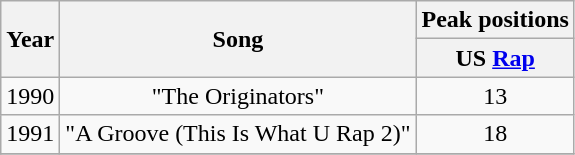<table class="wikitable" style="text-align:center">
<tr>
<th rowspan="2">Year</th>
<th rowspan="2">Song</th>
<th>Peak positions</th>
</tr>
<tr>
<th>US <a href='#'>Rap</a></th>
</tr>
<tr>
<td>1990</td>
<td>"The Originators"</td>
<td>13</td>
</tr>
<tr>
<td>1991</td>
<td>"A Groove (This Is What U Rap 2)"</td>
<td>18</td>
</tr>
<tr>
</tr>
</table>
